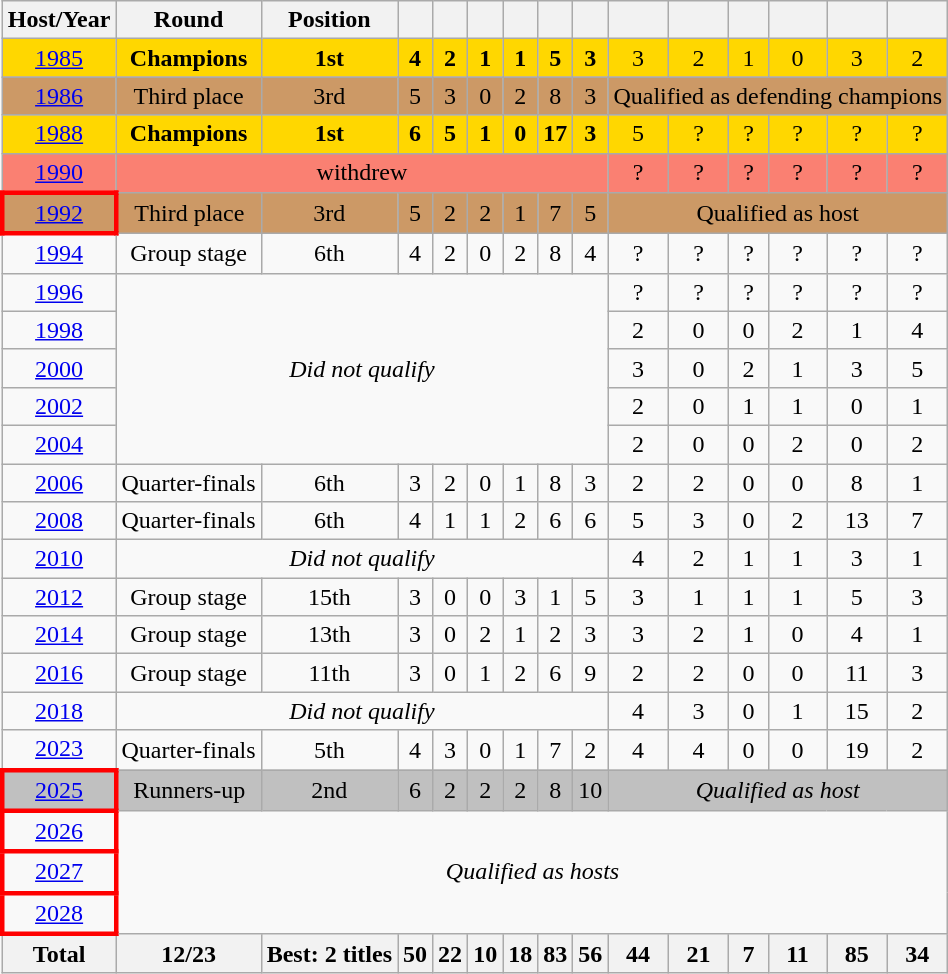<table class="wikitable" style="text-align: center;">
<tr>
<th>Host/Year</th>
<th>Round</th>
<th>Position</th>
<th></th>
<th></th>
<th></th>
<th></th>
<th></th>
<th></th>
<th></th>
<th></th>
<th></th>
<th></th>
<th></th>
<th></th>
</tr>
<tr bgcolor=gold>
<td> <a href='#'>1985</a></td>
<td><strong>Champions</strong></td>
<td><strong>1st</strong></td>
<td><strong>4</strong></td>
<td><strong>2</strong></td>
<td><strong>1</strong></td>
<td><strong>1</strong></td>
<td><strong>5</strong></td>
<td><strong>3</strong></td>
<td>3</td>
<td>2</td>
<td>1</td>
<td>0</td>
<td>3</td>
<td>2</td>
</tr>
<tr bgcolor=#cc9966>
<td> <a href='#'>1986</a></td>
<td>Third place</td>
<td>3rd</td>
<td>5</td>
<td>3</td>
<td>0</td>
<td>2</td>
<td>8</td>
<td>3</td>
<td colspan=6>Qualified as defending champions</td>
</tr>
<tr bgcolor=gold>
<td> <a href='#'>1988</a></td>
<td><strong>Champions</strong></td>
<td><strong>1st</strong></td>
<td><strong>6</strong></td>
<td><strong>5</strong></td>
<td><strong>1</strong></td>
<td><strong>0</strong></td>
<td><strong>17</strong></td>
<td><strong>3</strong></td>
<td>5</td>
<td>?</td>
<td>?</td>
<td>?</td>
<td>?</td>
<td>?</td>
</tr>
<tr bgcolor=salmon>
<td> <a href='#'>1990</a></td>
<td colspan="8">withdrew</td>
<td>?</td>
<td>?</td>
<td>?</td>
<td>?</td>
<td>?</td>
<td>?</td>
</tr>
<tr bgcolor=#cc9966>
<td style="border: 3px solid red"> <a href='#'>1992</a></td>
<td>Third place</td>
<td>3rd</td>
<td>5</td>
<td>2</td>
<td>2</td>
<td>1</td>
<td>7</td>
<td>5</td>
<td colspan="6">Qualified as host</td>
</tr>
<tr>
<td> <a href='#'>1994</a></td>
<td>Group stage</td>
<td>6th</td>
<td>4</td>
<td>2</td>
<td>0</td>
<td>2</td>
<td>8</td>
<td>4</td>
<td>?</td>
<td>?</td>
<td>?</td>
<td>?</td>
<td>?</td>
<td>?</td>
</tr>
<tr>
<td> <a href='#'>1996</a></td>
<td rowspan=5 colspan=8><em>Did not qualify</em></td>
<td>?</td>
<td>?</td>
<td>?</td>
<td>?</td>
<td>?</td>
<td>?</td>
</tr>
<tr>
<td> <a href='#'>1998</a></td>
<td>2</td>
<td>0</td>
<td>0</td>
<td>2</td>
<td>1</td>
<td>4</td>
</tr>
<tr>
<td> <a href='#'>2000</a></td>
<td>3</td>
<td>0</td>
<td>2</td>
<td>1</td>
<td>3</td>
<td>5</td>
</tr>
<tr>
<td> <a href='#'>2002</a></td>
<td>2</td>
<td>0</td>
<td>1</td>
<td>1</td>
<td>0</td>
<td>1</td>
</tr>
<tr>
<td> <a href='#'>2004</a></td>
<td>2</td>
<td>0</td>
<td>0</td>
<td>2</td>
<td>0</td>
<td>2</td>
</tr>
<tr>
<td> <a href='#'>2006</a></td>
<td>Quarter-finals</td>
<td>6th</td>
<td>3</td>
<td>2</td>
<td>0</td>
<td>1</td>
<td>8</td>
<td>3</td>
<td>2</td>
<td>2</td>
<td>0</td>
<td>0</td>
<td>8</td>
<td>1</td>
</tr>
<tr>
<td> <a href='#'>2008</a></td>
<td>Quarter-finals</td>
<td>6th</td>
<td>4</td>
<td>1</td>
<td>1</td>
<td>2</td>
<td>6</td>
<td>6</td>
<td>5</td>
<td>3</td>
<td>0</td>
<td>2</td>
<td>13</td>
<td>7</td>
</tr>
<tr>
<td> <a href='#'>2010</a></td>
<td colspan=8><em>Did not qualify</em></td>
<td>4</td>
<td>2</td>
<td>1</td>
<td>1</td>
<td>3</td>
<td>1</td>
</tr>
<tr>
<td> <a href='#'>2012</a></td>
<td>Group stage</td>
<td>15th</td>
<td>3</td>
<td>0</td>
<td>0</td>
<td>3</td>
<td>1</td>
<td>5</td>
<td>3</td>
<td>1</td>
<td>1</td>
<td>1</td>
<td>5</td>
<td>3</td>
</tr>
<tr>
<td> <a href='#'>2014</a></td>
<td>Group stage</td>
<td>13th</td>
<td>3</td>
<td>0</td>
<td>2</td>
<td>1</td>
<td>2</td>
<td>3</td>
<td>3</td>
<td>2</td>
<td>1</td>
<td>0</td>
<td>4</td>
<td>1</td>
</tr>
<tr>
<td> <a href='#'>2016</a></td>
<td>Group stage</td>
<td>11th</td>
<td>3</td>
<td>0</td>
<td>1</td>
<td>2</td>
<td>6</td>
<td>9</td>
<td>2</td>
<td>2</td>
<td>0</td>
<td>0</td>
<td>11</td>
<td>3</td>
</tr>
<tr>
<td> <a href='#'>2018</a></td>
<td colspan="8"><em>Did not qualify</em></td>
<td>4</td>
<td>3</td>
<td>0</td>
<td>1</td>
<td>15</td>
<td>2</td>
</tr>
<tr>
<td> <a href='#'>2023</a></td>
<td>Quarter-finals</td>
<td>5th</td>
<td>4</td>
<td>3</td>
<td>0</td>
<td>1</td>
<td>7</td>
<td>2</td>
<td>4</td>
<td>4</td>
<td>0</td>
<td>0</td>
<td>19</td>
<td>2</td>
</tr>
<tr bgcolor=silver>
<td style="border: 3px solid red"> <a href='#'>2025</a></td>
<td>Runners-up</td>
<td>2nd</td>
<td>6</td>
<td>2</td>
<td>2</td>
<td>2</td>
<td>8</td>
<td>10</td>
<td colspan="6"><em>Qualified as host</em></td>
</tr>
<tr>
<td style="border: 3px solid red"> <a href='#'>2026</a></td>
<td rowspan="3" colspan="14"><em>Qualified as hosts</em></td>
</tr>
<tr>
<td style="border: 3px solid red"> <a href='#'>2027</a></td>
</tr>
<tr>
<td style="border: 3px solid red"> <a href='#'>2028</a></td>
</tr>
<tr>
<th>Total</th>
<th>12/23</th>
<th>Best: 2 titles</th>
<th>50</th>
<th>22</th>
<th>10</th>
<th>18</th>
<th>83</th>
<th>56</th>
<th>44</th>
<th>21</th>
<th>7</th>
<th>11</th>
<th>85</th>
<th>34</th>
</tr>
</table>
